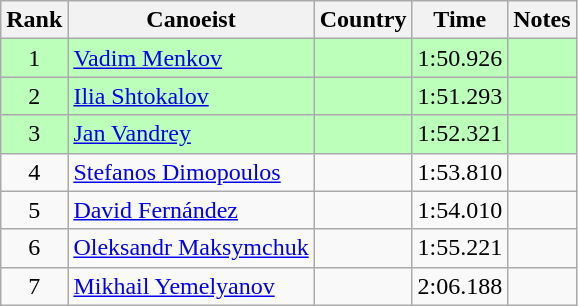<table class="wikitable" style="text-align:center">
<tr>
<th>Rank</th>
<th>Canoeist</th>
<th>Country</th>
<th>Time</th>
<th>Notes</th>
</tr>
<tr bgcolor=bbffbb>
<td>1</td>
<td align="left"><a href='#'>Vadim Menkov</a></td>
<td align="left"></td>
<td>1:50.926</td>
<td></td>
</tr>
<tr bgcolor=bbffbb>
<td>2</td>
<td align="left"><a href='#'>Ilia Shtokalov</a></td>
<td align="left"></td>
<td>1:51.293</td>
<td></td>
</tr>
<tr bgcolor=bbffbb>
<td>3</td>
<td align="left"><a href='#'>Jan Vandrey</a></td>
<td align="left"></td>
<td>1:52.321</td>
<td></td>
</tr>
<tr>
<td>4</td>
<td align="left"><a href='#'>Stefanos Dimopoulos</a></td>
<td align="left"></td>
<td>1:53.810</td>
<td></td>
</tr>
<tr>
<td>5</td>
<td align="left"><a href='#'>David Fernández</a></td>
<td align="left"></td>
<td>1:54.010</td>
<td></td>
</tr>
<tr>
<td>6</td>
<td align="left"><a href='#'>Oleksandr Maksymchuk</a></td>
<td align="left"></td>
<td>1:55.221</td>
<td></td>
</tr>
<tr>
<td>7</td>
<td align="left"><a href='#'>Mikhail Yemelyanov</a></td>
<td align="left"></td>
<td>2:06.188</td>
<td></td>
</tr>
</table>
